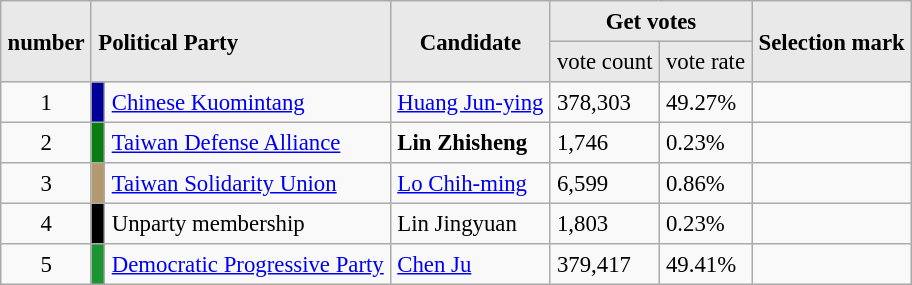<table border="1" cellpadding="4" cellspacing="1" style="margin: 1em 1em 1em 0; background: #f9f9f9; border: 1px #aaa solid; text-align:right; border-collapse: collapse; font-size: 95%;">
<tr>
<th style="background-color:#E9E9E9" align=center rowspan= 2>number</th>
<th style="background-color:#E9E9E9" align=left rowspan=2 colspan=2>Political Party</th>
<th style="background-color:#E9E9E9" align=center rowspan=2>Candidate</th>
<th style="background-color:#E9E9E9" align=center colspan=2>Get votes</th>
<th style="background-color:#E9E9E9" align=center rowspan= 2>Selection mark</th>
</tr>
<tr bgcolor=#E9E9E9>
<td align="center">vote count</td>
<td align="center">vote rate</td>
</tr>
<tr>
<td align="center">1</td>
<td bgcolor="#000099"></td>
<td align=left><a href='#'>Chinese Kuomintang</a></td>
<td align="left"><a href='#'>Huang Jun-ying</a></td>
<td align="left">378,303</td>
<td align="left">49.27%</td>
<td align="center"></td>
</tr>
<tr>
<td align="center">2</td>
<td bgcolor="#087E12"></td>
<td align=left><a href='#'>Taiwan Defense Alliance</a></td>
<td align="left"><strong>Lin Zhisheng</strong></td>
<td align="left">1,746</td>
<td align="left">0.23%</td>
<td align="center"></td>
</tr>
<tr>
<td align="center">3</td>
<td bgcolor="#B4996C"></td>
<td align=left><a href='#'>Taiwan Solidarity Union</a></td>
<td align="left"><a href='#'>Lo Chih-ming</a></td>
<td align="left">6,599</td>
<td align="left">0.86%</td>
<td align="center"></td>
</tr>
<tr>
<td align="center">4</td>
<td bgcolor="#000000"></td>
<td align=left>Unparty membership</td>
<td align="left">Lin Jingyuan</td>
<td align="left">1,803</td>
<td align="left">0.23%</td>
<td align="center"></td>
</tr>
<tr>
<td align="center">5</td>
<td bgcolor="#1B9431"></td>
<td align=left><a href='#'>Democratic Progressive Party</a></td>
<td align="left"><a href='#'>Chen Ju</a></td>
<td align="left">379,417</td>
<td align="left">49.41%</td>
<td align="center"></td>
</tr>
</table>
